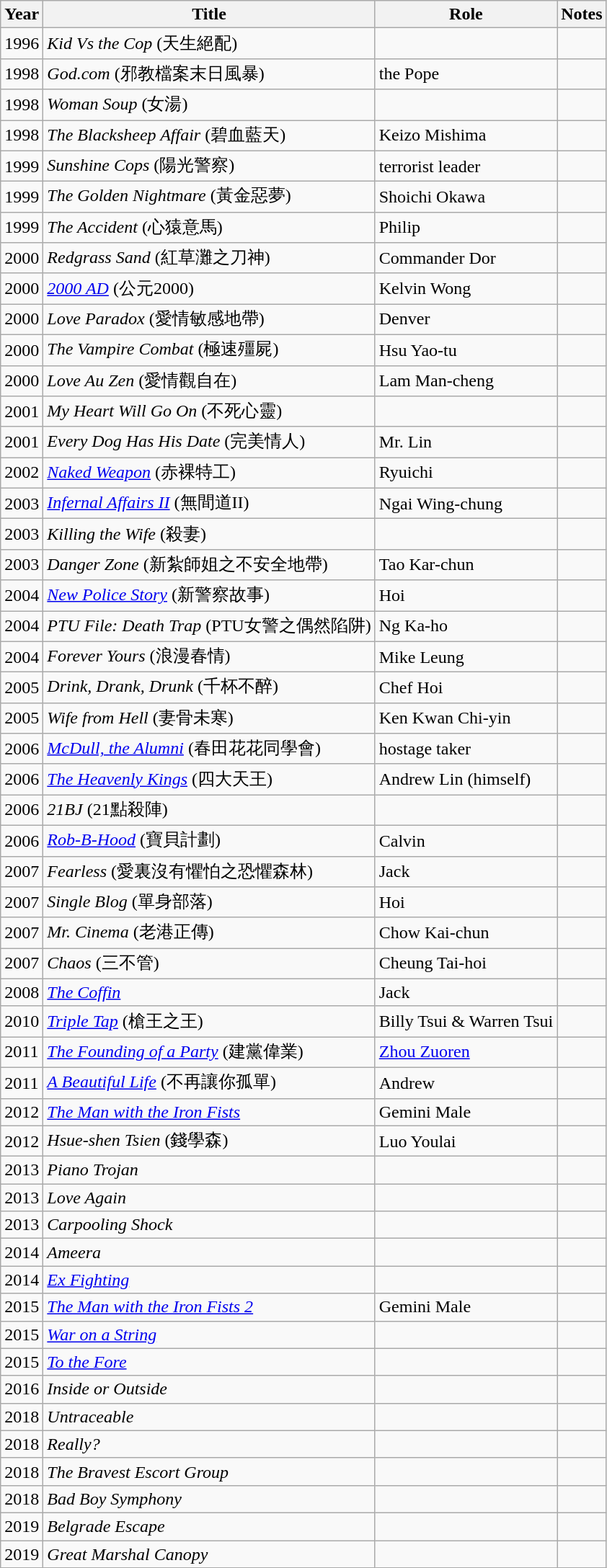<table class="wikitable sortable">
<tr>
<th>Year</th>
<th>Title</th>
<th>Role</th>
<th>Notes</th>
</tr>
<tr>
<td>1996</td>
<td><em>Kid Vs the Cop</em> (天生絕配)</td>
<td></td>
<td></td>
</tr>
<tr>
<td>1998</td>
<td><em>God.com</em> (邪教檔案末日風暴)</td>
<td>the Pope</td>
<td></td>
</tr>
<tr>
<td>1998</td>
<td><em>Woman Soup</em> (女湯)</td>
<td></td>
<td></td>
</tr>
<tr>
<td>1998</td>
<td><em>The Blacksheep Affair</em> (碧血藍天)</td>
<td>Keizo Mishima</td>
<td></td>
</tr>
<tr>
<td>1999</td>
<td><em>Sunshine Cops</em> (陽光警察)</td>
<td>terrorist leader</td>
<td></td>
</tr>
<tr>
<td>1999</td>
<td><em>The Golden Nightmare</em> (黃金惡夢)</td>
<td>Shoichi Okawa</td>
<td></td>
</tr>
<tr>
<td>1999</td>
<td><em>The Accident</em> (心猿意馬)</td>
<td>Philip</td>
<td></td>
</tr>
<tr>
<td>2000</td>
<td><em>Redgrass Sand</em> (紅草灘之刀神)</td>
<td>Commander Dor</td>
<td></td>
</tr>
<tr>
<td>2000</td>
<td><em><a href='#'>2000 AD</a></em> (公元2000)</td>
<td>Kelvin Wong</td>
<td></td>
</tr>
<tr>
<td>2000</td>
<td><em>Love Paradox</em> (愛情敏感地帶)</td>
<td>Denver</td>
<td></td>
</tr>
<tr>
<td>2000</td>
<td><em>The Vampire Combat</em> (極速殭屍)</td>
<td>Hsu Yao-tu</td>
<td></td>
</tr>
<tr>
<td>2000</td>
<td><em>Love Au Zen</em> (愛情觀自在)</td>
<td>Lam Man-cheng</td>
<td></td>
</tr>
<tr>
<td>2001</td>
<td><em>My Heart Will Go On</em> (不死心靈)</td>
<td></td>
<td></td>
</tr>
<tr>
<td>2001</td>
<td><em>Every Dog Has His Date</em> (完美情人)</td>
<td>Mr. Lin</td>
<td></td>
</tr>
<tr>
<td>2002</td>
<td><em><a href='#'>Naked Weapon</a></em> (赤裸特工)</td>
<td>Ryuichi</td>
<td></td>
</tr>
<tr>
<td>2003</td>
<td><em><a href='#'>Infernal Affairs II</a></em> (無間道II)</td>
<td>Ngai Wing-chung</td>
<td></td>
</tr>
<tr>
<td>2003</td>
<td><em>Killing the Wife</em> (殺妻)</td>
<td></td>
<td></td>
</tr>
<tr>
<td>2003</td>
<td><em>Danger Zone</em> (新紮師姐之不安全地帶)</td>
<td>Tao Kar-chun</td>
<td></td>
</tr>
<tr>
<td>2004</td>
<td><em><a href='#'>New Police Story</a></em> (新警察故事)</td>
<td>Hoi</td>
<td></td>
</tr>
<tr>
<td>2004</td>
<td><em>PTU File: Death Trap</em> (PTU女警之偶然陷阱)</td>
<td>Ng Ka-ho</td>
<td></td>
</tr>
<tr>
<td>2004</td>
<td><em>Forever Yours</em> (浪漫春情)</td>
<td>Mike Leung</td>
<td></td>
</tr>
<tr>
<td>2005</td>
<td><em>Drink, Drank, Drunk</em> (千杯不醉)</td>
<td>Chef Hoi</td>
<td></td>
</tr>
<tr>
<td>2005</td>
<td><em>Wife from Hell</em> (妻骨未寒)</td>
<td>Ken Kwan Chi-yin</td>
<td></td>
</tr>
<tr>
<td>2006</td>
<td><em><a href='#'>McDull, the Alumni</a></em> (春田花花同學會)</td>
<td>hostage taker</td>
<td></td>
</tr>
<tr>
<td>2006</td>
<td><em><a href='#'>The Heavenly Kings</a></em> (四大天王)</td>
<td>Andrew Lin (himself)</td>
<td></td>
</tr>
<tr>
<td>2006</td>
<td><em>21BJ</em> (21點殺陣)</td>
<td></td>
<td></td>
</tr>
<tr>
<td>2006</td>
<td><em><a href='#'>Rob-B-Hood</a></em> (寶貝計劃)</td>
<td>Calvin</td>
<td></td>
</tr>
<tr>
<td>2007</td>
<td><em>Fearless</em> (愛裏沒有懼怕之恐懼森林)</td>
<td>Jack</td>
<td></td>
</tr>
<tr>
<td>2007</td>
<td><em>Single Blog</em> (單身部落)</td>
<td>Hoi</td>
<td></td>
</tr>
<tr>
<td>2007</td>
<td><em>Mr. Cinema</em> (老港正傳)</td>
<td>Chow Kai-chun</td>
<td></td>
</tr>
<tr>
<td>2007</td>
<td><em>Chaos</em> (三不管)</td>
<td>Cheung Tai-hoi</td>
<td></td>
</tr>
<tr>
<td>2008</td>
<td><em><a href='#'>The Coffin</a></em></td>
<td>Jack</td>
<td></td>
</tr>
<tr>
<td>2010</td>
<td><em><a href='#'>Triple Tap</a></em> (槍王之王)</td>
<td>Billy Tsui & Warren Tsui</td>
<td></td>
</tr>
<tr>
<td>2011</td>
<td><em><a href='#'>The Founding of a Party</a></em> (建黨偉業)</td>
<td><a href='#'>Zhou Zuoren</a></td>
<td></td>
</tr>
<tr>
<td>2011</td>
<td><em><a href='#'>A Beautiful Life</a></em> (不再讓你孤單)</td>
<td>Andrew</td>
<td></td>
</tr>
<tr>
<td>2012</td>
<td><em><a href='#'>The Man with the Iron Fists</a></em></td>
<td>Gemini Male</td>
<td></td>
</tr>
<tr>
<td>2012</td>
<td><em>Hsue-shen Tsien</em> (錢學森)</td>
<td>Luo Youlai</td>
<td></td>
</tr>
<tr>
<td>2013</td>
<td><em>Piano Trojan</em></td>
<td></td>
<td></td>
</tr>
<tr>
<td>2013</td>
<td><em>Love Again</em></td>
<td></td>
<td></td>
</tr>
<tr>
<td>2013</td>
<td><em>Carpooling Shock</em></td>
<td></td>
<td></td>
</tr>
<tr>
<td>2014</td>
<td><em>Ameera</em></td>
<td></td>
<td></td>
</tr>
<tr>
<td>2014</td>
<td><em><a href='#'>Ex Fighting</a></em></td>
<td></td>
<td></td>
</tr>
<tr>
<td>2015</td>
<td><em><a href='#'>The Man with the Iron Fists 2</a></em></td>
<td>Gemini Male</td>
<td></td>
</tr>
<tr>
<td>2015</td>
<td><em><a href='#'>War on a String</a></em></td>
<td></td>
<td></td>
</tr>
<tr>
<td>2015</td>
<td><em><a href='#'>To the Fore</a></em></td>
<td></td>
<td></td>
</tr>
<tr>
<td>2016</td>
<td><em>Inside or Outside</em></td>
<td></td>
<td></td>
</tr>
<tr>
<td>2018</td>
<td><em>Untraceable</em></td>
<td></td>
<td></td>
</tr>
<tr>
<td>2018</td>
<td><em>Really?</em></td>
<td></td>
<td></td>
</tr>
<tr>
<td>2018</td>
<td><em>The Bravest Escort Group</em></td>
<td></td>
<td></td>
</tr>
<tr>
<td>2018</td>
<td><em>Bad Boy Symphony</em></td>
<td></td>
<td></td>
</tr>
<tr>
<td>2019</td>
<td><em>Belgrade Escape</em></td>
<td></td>
<td></td>
</tr>
<tr>
<td>2019</td>
<td><em>Great Marshal Canopy</em></td>
<td></td>
<td></td>
</tr>
</table>
